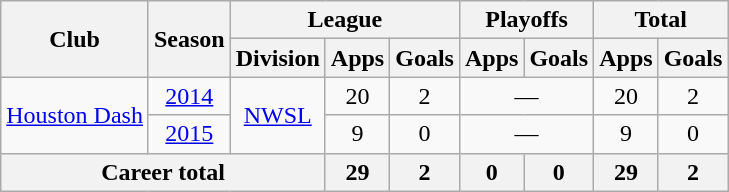<table class="wikitable" style="text-align: center;">
<tr>
<th rowspan="2">Club</th>
<th rowspan="2">Season</th>
<th colspan="3">League</th>
<th colspan="2">Playoffs</th>
<th colspan="2">Total</th>
</tr>
<tr>
<th>Division</th>
<th>Apps</th>
<th>Goals</th>
<th>Apps</th>
<th>Goals</th>
<th>Apps</th>
<th>Goals</th>
</tr>
<tr>
<td rowspan="2"><a href='#'>Houston Dash</a></td>
<td><a href='#'>2014</a></td>
<td rowspan="2"><a href='#'>NWSL</a></td>
<td>20</td>
<td>2</td>
<td colspan="2">—</td>
<td>20</td>
<td>2</td>
</tr>
<tr>
<td><a href='#'>2015</a></td>
<td>9</td>
<td>0</td>
<td colspan="2">—</td>
<td>9</td>
<td>0</td>
</tr>
<tr>
<th colspan="3">Career total</th>
<th>29</th>
<th>2</th>
<th>0</th>
<th>0</th>
<th>29</th>
<th>2</th>
</tr>
</table>
